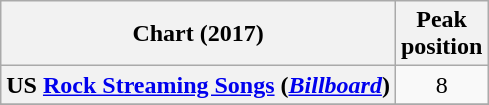<table class="wikitable plainrowheaders" style="text-align:center">
<tr>
<th scope="col">Chart (2017)</th>
<th scope="col">Peak<br> position</th>
</tr>
<tr>
<th scope="row">US <a href='#'>Rock Streaming Songs</a> (<a href='#'><em>Billboard</em></a>)</th>
<td>8</td>
</tr>
<tr>
</tr>
</table>
